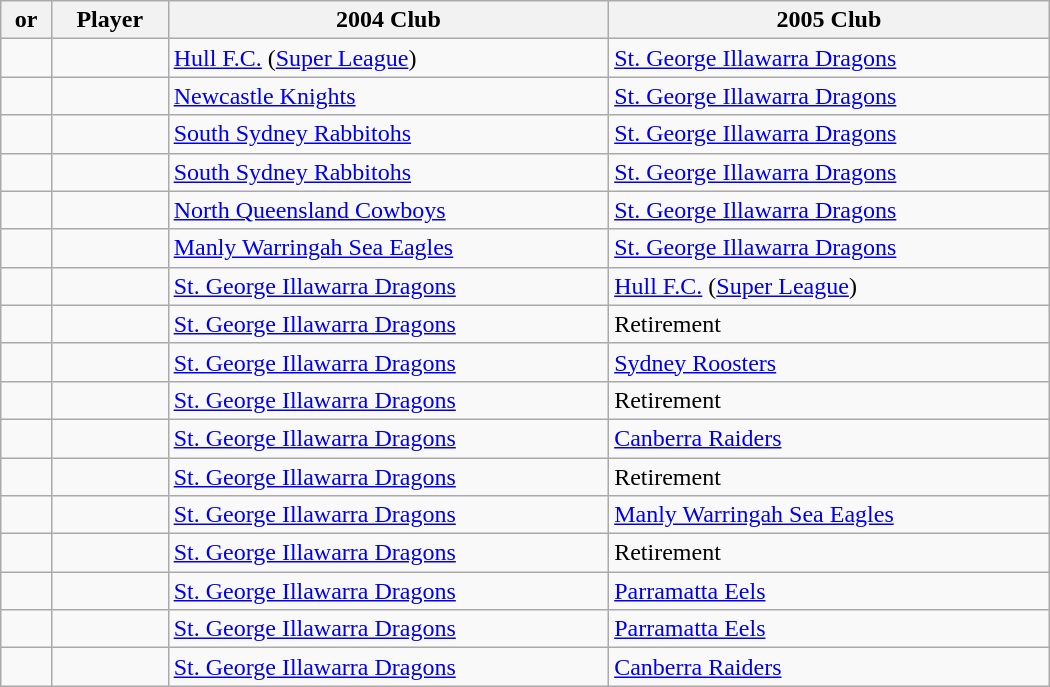<table class="wikitable sortable" style="width:700px;">
<tr>
<th> or </th>
<th>Player</th>
<th>2004 Club</th>
<th>2005 Club</th>
</tr>
<tr>
<td></td>
<td></td>
<td> <a href='#'>Hull F.C.</a> (<a href='#'>Super League</a>)</td>
<td> <a href='#'>St. George Illawarra Dragons</a></td>
</tr>
<tr>
<td></td>
<td></td>
<td> <a href='#'>Newcastle Knights</a></td>
<td> <a href='#'>St. George Illawarra Dragons</a></td>
</tr>
<tr>
<td></td>
<td></td>
<td> <a href='#'>South Sydney Rabbitohs</a></td>
<td> <a href='#'>St. George Illawarra Dragons</a></td>
</tr>
<tr>
<td></td>
<td></td>
<td> <a href='#'>South Sydney Rabbitohs</a></td>
<td> <a href='#'>St. George Illawarra Dragons</a></td>
</tr>
<tr>
<td></td>
<td></td>
<td> <a href='#'>North Queensland Cowboys</a></td>
<td> <a href='#'>St. George Illawarra Dragons</a></td>
</tr>
<tr>
<td></td>
<td></td>
<td> <a href='#'>Manly Warringah Sea Eagles</a></td>
<td> <a href='#'>St. George Illawarra Dragons</a></td>
</tr>
<tr>
<td></td>
<td></td>
<td> <a href='#'>St. George Illawarra Dragons</a></td>
<td> <a href='#'>Hull F.C.</a> (<a href='#'>Super League</a>)</td>
</tr>
<tr>
<td></td>
<td></td>
<td> <a href='#'>St. George Illawarra Dragons</a></td>
<td>Retirement</td>
</tr>
<tr>
<td></td>
<td></td>
<td> <a href='#'>St. George Illawarra Dragons</a></td>
<td> <a href='#'>Sydney Roosters</a></td>
</tr>
<tr>
<td></td>
<td></td>
<td> <a href='#'>St. George Illawarra Dragons</a></td>
<td>Retirement</td>
</tr>
<tr>
<td></td>
<td></td>
<td> <a href='#'>St. George Illawarra Dragons</a></td>
<td> <a href='#'>Canberra Raiders</a></td>
</tr>
<tr>
<td></td>
<td></td>
<td> <a href='#'>St. George Illawarra Dragons</a></td>
<td>Retirement</td>
</tr>
<tr>
<td></td>
<td></td>
<td> <a href='#'>St. George Illawarra Dragons</a></td>
<td> <a href='#'>Manly Warringah Sea Eagles</a></td>
</tr>
<tr>
<td></td>
<td></td>
<td> <a href='#'>St. George Illawarra Dragons</a></td>
<td>Retirement</td>
</tr>
<tr>
<td></td>
<td></td>
<td> <a href='#'>St. George Illawarra Dragons</a></td>
<td> <a href='#'>Parramatta Eels</a></td>
</tr>
<tr>
<td></td>
<td></td>
<td> <a href='#'>St. George Illawarra Dragons</a></td>
<td> <a href='#'>Parramatta Eels</a></td>
</tr>
<tr>
<td></td>
<td></td>
<td> <a href='#'>St. George Illawarra Dragons</a></td>
<td> <a href='#'>Canberra Raiders</a></td>
</tr>
</table>
